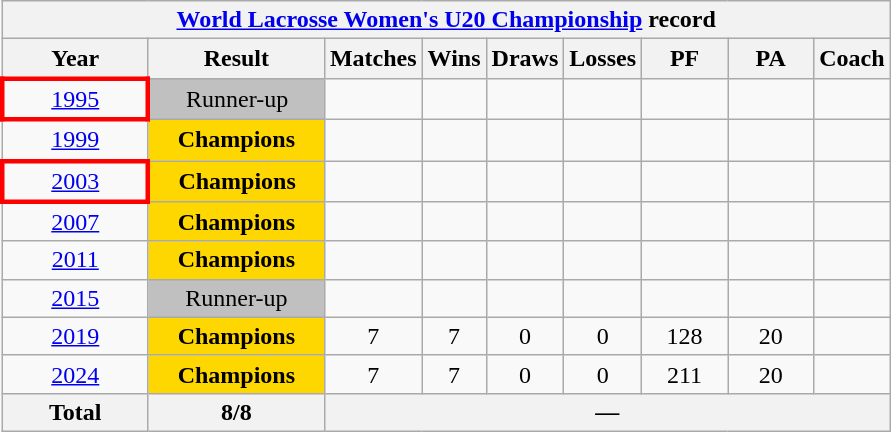<table class="wikitable"  style="text-align:center;">
<tr>
<th colspan=9><strong><a href='#'>World Lacrosse Women's U20 Championship</a> record</strong></th>
</tr>
<tr>
<th width=90>Year</th>
<th width=110>Result</th>
<th>Matches</th>
<th>Wins</th>
<th>Draws</th>
<th>Losses</th>
<th width=50>PF</th>
<th width=50>PA</th>
<th>Coach</th>
</tr>
<tr>
<td style="border: 3px solid red"> <a href='#'>1995</a></td>
<td style="background:silver;">Runner-up</td>
<td></td>
<td></td>
<td></td>
<td></td>
<td></td>
<td></td>
<td></td>
</tr>
<tr>
<td> <a href='#'>1999</a></td>
<td style="background:gold;"><strong>Champions</strong></td>
<td></td>
<td></td>
<td></td>
<td></td>
<td></td>
<td></td>
<td></td>
</tr>
<tr>
<td style="border: 3px solid red"> <a href='#'>2003</a></td>
<td style="background:gold;"><strong>Champions</strong></td>
<td></td>
<td></td>
<td></td>
<td></td>
<td></td>
<td></td>
<td></td>
</tr>
<tr>
<td> <a href='#'>2007</a></td>
<td style="background:gold;"><strong>Champions</strong></td>
<td></td>
<td></td>
<td></td>
<td></td>
<td></td>
<td></td>
<td></td>
</tr>
<tr>
<td> <a href='#'>2011</a></td>
<td style="background:gold;"><strong>Champions</strong></td>
<td></td>
<td></td>
<td></td>
<td></td>
<td></td>
<td></td>
<td></td>
</tr>
<tr>
<td> <a href='#'>2015</a></td>
<td style="background:silver;">Runner-up</td>
<td></td>
<td></td>
<td></td>
<td></td>
<td></td>
<td></td>
<td></td>
</tr>
<tr>
<td> <a href='#'>2019</a></td>
<td style="background:gold;"><strong>Champions</strong></td>
<td>7</td>
<td>7</td>
<td>0</td>
<td>0</td>
<td>128</td>
<td>20</td>
<td></td>
</tr>
<tr>
<td> <a href='#'>2024</a></td>
<td style="background:gold;"><strong>Champions</strong></td>
<td>7</td>
<td>7</td>
<td>0</td>
<td>0</td>
<td>211</td>
<td>20</td>
<td></td>
</tr>
<tr>
<th>Total</th>
<th>8/8</th>
<th colspan=7>—</th>
</tr>
</table>
